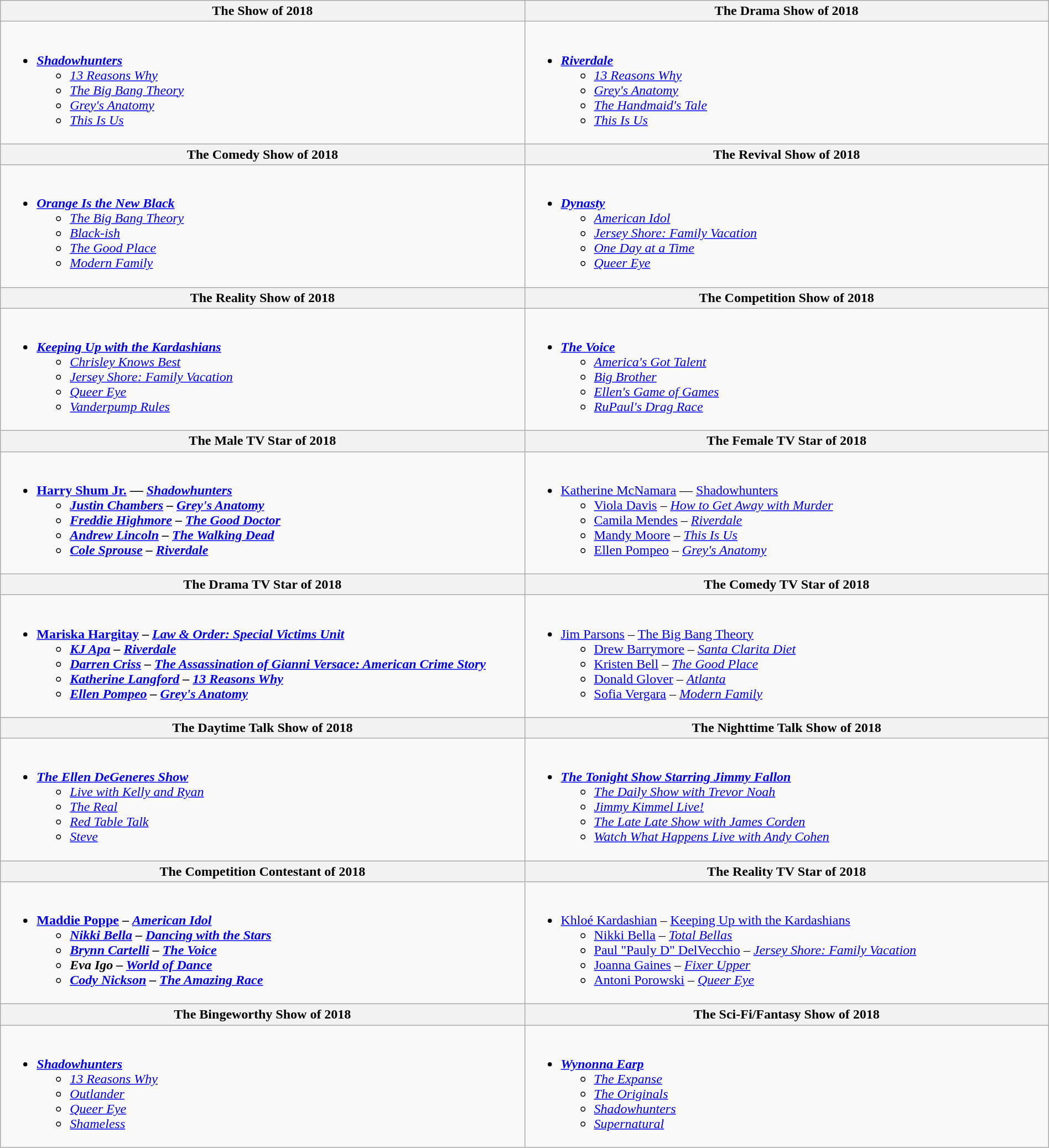<table class="wikitable" style="width:100%;">
<tr>
<th style="width:50%">The Show of 2018</th>
<th style="width:50%">The Drama Show of 2018</th>
</tr>
<tr>
<td valign="top"><br><ul><li><strong><em><a href='#'>Shadowhunters</a></em></strong><ul><li><em><a href='#'>13 Reasons Why</a></em></li><li><em><a href='#'>The Big Bang Theory</a></em></li><li><em><a href='#'>Grey's Anatomy</a></em></li><li><em><a href='#'>This Is Us</a></em></li></ul></li></ul></td>
<td valign="top"><br><ul><li><strong><em><a href='#'>Riverdale</a></em></strong><ul><li><em><a href='#'>13 Reasons Why</a></em></li><li><em><a href='#'>Grey's Anatomy</a></em></li><li><em><a href='#'>The Handmaid's Tale</a></em></li><li><em><a href='#'>This Is Us</a></em></li></ul></li></ul></td>
</tr>
<tr>
<th style="width:50%">The Comedy Show of 2018</th>
<th style="width:50%">The Revival Show of 2018</th>
</tr>
<tr>
<td valign="top"><br><ul><li><strong><em><a href='#'>Orange Is the New Black</a></em></strong><ul><li><em><a href='#'>The Big Bang Theory</a></em></li><li><em><a href='#'>Black-ish</a></em></li><li><em><a href='#'>The Good Place</a></em></li><li><em><a href='#'>Modern Family</a></em></li></ul></li></ul></td>
<td valign="top"><br><ul><li><strong><em><a href='#'>Dynasty</a></em></strong><ul><li><em><a href='#'>American Idol</a></em></li><li><em><a href='#'>Jersey Shore: Family Vacation</a></em></li><li><em><a href='#'>One Day at a Time</a></em></li><li><em><a href='#'>Queer Eye</a></em></li></ul></li></ul></td>
</tr>
<tr>
<th style="width:50%">The Reality Show of 2018</th>
<th style="width:50%">The Competition Show of 2018</th>
</tr>
<tr>
<td valign="top"><br><ul><li><strong><em><a href='#'>Keeping Up with the Kardashians</a></em></strong><ul><li><em><a href='#'>Chrisley Knows Best</a></em></li><li><em><a href='#'>Jersey Shore: Family Vacation</a></em></li><li><em><a href='#'>Queer Eye</a></em></li><li><em><a href='#'>Vanderpump Rules</a></em></li></ul></li></ul></td>
<td valign="top"><br><ul><li><strong><em><a href='#'>The Voice</a></em></strong><ul><li><em><a href='#'>America's Got Talent</a></em></li><li><em><a href='#'>Big Brother</a></em></li><li><em><a href='#'>Ellen's Game of Games</a></em></li><li><em><a href='#'>RuPaul's Drag Race</a></em></li></ul></li></ul></td>
</tr>
<tr>
<th style="width:50%">The Male TV Star of 2018</th>
<th style="width:50%">The Female TV Star of 2018</th>
</tr>
<tr>
<td valign="top"><br><ul><li><strong><a href='#'>Harry Shum Jr.</a> — <em><a href='#'>Shadowhunters</a><strong><em><ul><li><a href='#'>Justin Chambers</a> – </em><a href='#'>Grey's Anatomy</a><em></li><li><a href='#'>Freddie Highmore</a> – </em><a href='#'>The Good Doctor</a><em></li><li><a href='#'>Andrew Lincoln</a> – </em><a href='#'>The Walking Dead</a><em></li><li><a href='#'>Cole Sprouse</a> – </em><a href='#'>Riverdale</a><em></li></ul></li></ul></td>
<td valign="top"><br><ul><li></strong><a href='#'>Katherine McNamara</a> — </em><a href='#'>Shadowhunters</a></em></strong><ul><li><a href='#'>Viola Davis</a> – <em><a href='#'>How to Get Away with Murder</a></em></li><li><a href='#'>Camila Mendes</a> – <em><a href='#'>Riverdale</a></em></li><li><a href='#'>Mandy Moore</a> – <em><a href='#'>This Is Us</a></em></li><li><a href='#'>Ellen Pompeo</a> – <em><a href='#'>Grey's Anatomy</a></em></li></ul></li></ul></td>
</tr>
<tr>
<th style="width:50%">The Drama TV Star of 2018</th>
<th style="width:50%">The Comedy TV Star of 2018</th>
</tr>
<tr>
<td valign="top"><br><ul><li><strong><a href='#'>Mariska Hargitay</a> – <em><a href='#'>Law & Order: Special Victims Unit</a><strong><em><ul><li><a href='#'>KJ Apa</a> – </em><a href='#'>Riverdale</a><em></li><li><a href='#'>Darren Criss</a> – </em><a href='#'>The Assassination of Gianni Versace: American Crime Story</a><em></li><li><a href='#'>Katherine Langford</a> – </em><a href='#'>13 Reasons Why</a><em></li><li><a href='#'>Ellen Pompeo</a> – </em><a href='#'>Grey's Anatomy</a><em></li></ul></li></ul></td>
<td valign="top"><br><ul><li></strong><a href='#'>Jim Parsons</a> – </em><a href='#'>The Big Bang Theory</a></em></strong><ul><li><a href='#'>Drew Barrymore</a> – <em><a href='#'>Santa Clarita Diet</a></em></li><li><a href='#'>Kristen Bell</a> – <em><a href='#'>The Good Place</a></em></li><li><a href='#'>Donald Glover</a> – <em><a href='#'>Atlanta</a></em></li><li><a href='#'>Sofia Vergara</a> – <em><a href='#'>Modern Family</a></em></li></ul></li></ul></td>
</tr>
<tr>
<th style="width:50%">The Daytime Talk Show of 2018</th>
<th style="width:50%">The Nighttime Talk Show of 2018</th>
</tr>
<tr>
<td valign="top"><br><ul><li><strong><em><a href='#'>The Ellen DeGeneres Show</a></em></strong><ul><li><em><a href='#'>Live with Kelly and Ryan</a></em></li><li><em><a href='#'>The Real</a></em></li><li><em><a href='#'>Red Table Talk</a></em></li><li><em><a href='#'>Steve</a></em></li></ul></li></ul></td>
<td valign="top"><br><ul><li><strong><em><a href='#'>The Tonight Show Starring Jimmy Fallon</a></em></strong><ul><li><em><a href='#'>The Daily Show with Trevor Noah</a></em></li><li><em><a href='#'>Jimmy Kimmel Live!</a></em></li><li><em><a href='#'>The Late Late Show with James Corden</a></em></li><li><em><a href='#'>Watch What Happens Live with Andy Cohen</a></em></li></ul></li></ul></td>
</tr>
<tr>
<th style="width:50%">The Competition Contestant of 2018</th>
<th style="width:50%">The Reality TV Star of 2018</th>
</tr>
<tr>
<td valign="top"><br><ul><li><strong><a href='#'>Maddie Poppe</a> – <em><a href='#'>American Idol</a><strong><em><ul><li><a href='#'>Nikki Bella</a> – </em><a href='#'>Dancing with the Stars</a><em></li><li><a href='#'>Brynn Cartelli</a> – </em><a href='#'>The Voice</a><em></li><li>Eva Igo – </em><a href='#'>World of Dance</a><em></li><li><a href='#'>Cody Nickson</a> – </em><a href='#'>The Amazing Race</a><em></li></ul></li></ul></td>
<td valign="top"><br><ul><li></strong><a href='#'>Khloé Kardashian</a> – </em><a href='#'>Keeping Up with the Kardashians</a></em></strong><ul><li><a href='#'>Nikki Bella</a> – <em><a href='#'>Total Bellas</a></em></li><li><a href='#'>Paul "Pauly D" DelVecchio</a> – <em><a href='#'>Jersey Shore: Family Vacation</a></em></li><li><a href='#'>Joanna Gaines</a> – <em><a href='#'>Fixer Upper</a></em></li><li><a href='#'>Antoni Porowski</a> – <em><a href='#'>Queer Eye</a></em></li></ul></li></ul></td>
</tr>
<tr>
<th style="width:50%">The Bingeworthy Show of 2018</th>
<th style="width:50%">The Sci-Fi/Fantasy Show of 2018</th>
</tr>
<tr>
<td valign="top"><br><ul><li><strong><em><a href='#'>Shadowhunters</a></em></strong><ul><li><em><a href='#'>13 Reasons Why</a></em></li><li><em><a href='#'>Outlander</a></em></li><li><em><a href='#'>Queer Eye</a></em></li><li><em><a href='#'>Shameless</a></em></li></ul></li></ul></td>
<td valign="top"><br><ul><li><strong><em><a href='#'>Wynonna Earp</a></em></strong><ul><li><em><a href='#'>The Expanse</a></em></li><li><em><a href='#'>The Originals</a></em></li><li><em><a href='#'>Shadowhunters</a></em></li><li><em><a href='#'>Supernatural</a></em></li></ul></li></ul></td>
</tr>
</table>
